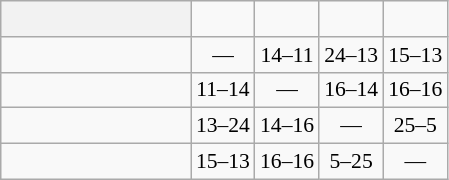<table class="wikitable" style="text-align:center; font-size:90%;">
<tr>
<th width=120> </th>
<td><strong></strong></td>
<td><strong></strong></td>
<td><strong></strong></td>
<td><strong></strong></td>
</tr>
<tr>
<td style="text-align:left;"></td>
<td>—</td>
<td>14–11</td>
<td>24–13</td>
<td>15–13</td>
</tr>
<tr>
<td style="text-align:left;"></td>
<td>11–14</td>
<td>—</td>
<td>16–14</td>
<td>16–16</td>
</tr>
<tr>
<td style="text-align:left;"></td>
<td>13–24</td>
<td>14–16</td>
<td>—</td>
<td>25–5</td>
</tr>
<tr>
<td style="text-align:left;"></td>
<td>15–13</td>
<td>16–16</td>
<td>5–25</td>
<td>—</td>
</tr>
</table>
